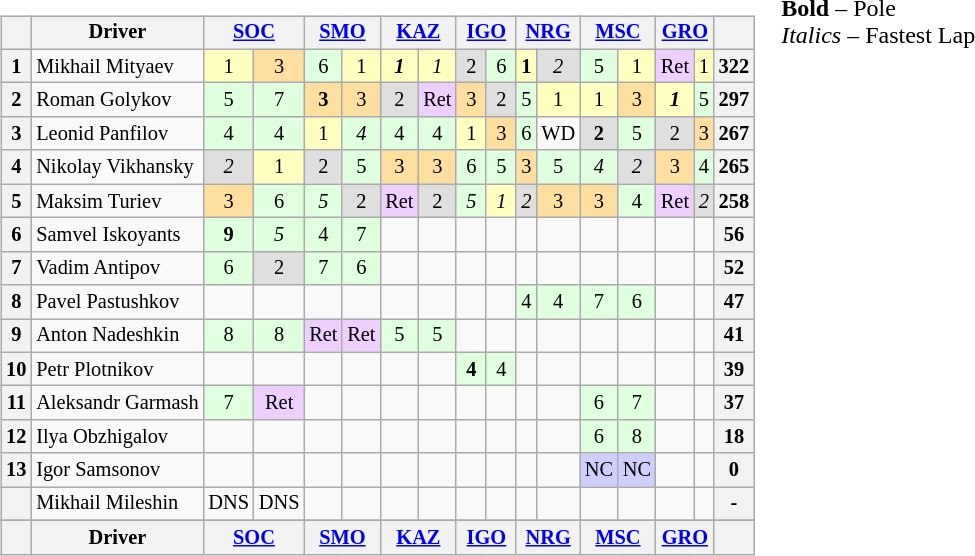<table>
<tr>
<td valign="top"><br><table align=left| class="wikitable" style="font-size: 85%; text-align: center">
<tr valign="top">
<th valign="middle"></th>
<th valign="middle">Driver</th>
<th colspan=2><a href='#'>SOC</a></th>
<th colspan=2><a href='#'>SMO</a></th>
<th colspan=2><a href='#'>KAZ</a></th>
<th colspan=2><a href='#'>IGO</a></th>
<th colspan=2><a href='#'>NRG</a></th>
<th colspan=2><a href='#'>MSC</a></th>
<th colspan=2><a href='#'>GRO</a></th>
<th valign="middle"></th>
</tr>
<tr>
<th>1</th>
<td align="left">Mikhail Mityaev</td>
<td style="background:#ffffbf;">1</td>
<td style="background:#ffdf9f;">3</td>
<td style="background:#dfffdf;">6</td>
<td style="background:#ffffbf;">1</td>
<td style="background:#ffffbf;"><strong><em>1</em></strong></td>
<td style="background:#ffffbf;"><em>1</em></td>
<td style="background:#dfdfdf;"> 2 </td>
<td style="background:#dfffdf;"> 6 </td>
<td style="background:#ffffbf;"><strong>1</strong></td>
<td style="background:#dfdfdf;"><em>2</em></td>
<td style="background:#dfffdf;">5</td>
<td style="background:#ffffbf;">1</td>
<td style="background:#efcfff;">Ret</td>
<td style="background:#ffffbf;">1</td>
<th>322</th>
</tr>
<tr>
<th>2</th>
<td align="left">Roman Golykov</td>
<td style="background:#dfffdf;">5</td>
<td style="background:#dfffdf;">7</td>
<td style="background:#ffdf9f;"><strong>3</strong></td>
<td style="background:#ffdf9f;">3</td>
<td style="background:#dfdfdf;">2</td>
<td style="background:#efcfff;">Ret</td>
<td style="background:#ffdf9f;">3</td>
<td style="background:#dfdfdf;">2</td>
<td style="background:#dfffdf;">5</td>
<td style="background:#ffffbf;">1</td>
<td style="background:#ffffbf;">1</td>
<td style="background:#ffdf9f;">3</td>
<td style="background:#ffffbf;"><strong><em>1</em></strong></td>
<td style="background:#dfffdf;">5</td>
<th>297</th>
</tr>
<tr>
<th>3</th>
<td align="left">Leonid Panfilov</td>
<td style="background:#dfffdf;">4</td>
<td style="background:#dfffdf;">4</td>
<td style="background:#ffffbf;">1</td>
<td style="background:#dfffdf;"><em>4</em></td>
<td style="background:#dfffdf;">4</td>
<td style="background:#dfffdf;">4</td>
<td style="background:#ffffbf;">1</td>
<td style="background:#ffdf9f;">3</td>
<td style="background:#dfffdf;">6</td>
<td>WD</td>
<td style="background:#dfdfdf;"><strong>2</strong></td>
<td style="background:#dfffdf;">5</td>
<td style="background:#dfdfdf;">2</td>
<td style="background:#ffdf9f;">3</td>
<th>267</th>
</tr>
<tr>
<th>4</th>
<td align="left">Nikolay Vikhansky</td>
<td style="background:#dfdfdf;"><em>2</em></td>
<td style="background:#ffffbf;">1</td>
<td style="background:#dfdfdf;">2</td>
<td style="background:#dfffdf;">5</td>
<td style="background:#ffdf9f;">3</td>
<td style="background:#ffdf9f;">3</td>
<td style="background:#dfffdf;">6</td>
<td style="background:#dfffdf;">5</td>
<td style="background:#ffdf9f;">3</td>
<td style="background:#dfffdf;">5</td>
<td style="background:#dfffdf;"><em>4</em></td>
<td style="background:#dfdfdf;"><em>2</em></td>
<td style="background:#ffdf9f;">3</td>
<td style="background:#dfffdf;">4</td>
<th>265</th>
</tr>
<tr>
<th>5</th>
<td align="left">Maksim Turiev</td>
<td style="background:#ffdf9f;">3</td>
<td style="background:#dfffdf;">6</td>
<td style="background:#dfffdf;"><em>5</em></td>
<td style="background:#dfdfdf;">2</td>
<td style="background:#efcfff;">Ret</td>
<td style="background:#dfdfdf;">2</td>
<td style="background:#dfffdf;"><em>5</em></td>
<td style="background:#ffffbf;"><em>1</em></td>
<td style="background:#dfdfdf;"><em>2</em></td>
<td style="background:#ffdf9f;">3</td>
<td style="background:#ffdf9f;">3</td>
<td style="background:#dfffdf;">4</td>
<td style="background:#efcfff;">Ret</td>
<td style="background:#dfdfdf;"><em>2</em></td>
<th>258</th>
</tr>
<tr>
<th>6</th>
<td align="left">Samvel Iskoyants</td>
<td style="background:#dfffdf;"><strong>9</strong></td>
<td style="background:#dfffdf;"><em>5</em></td>
<td style="background:#dfffdf;">4</td>
<td style="background:#dfffdf;">7</td>
<td></td>
<td></td>
<td></td>
<td></td>
<td></td>
<td></td>
<td></td>
<td></td>
<td></td>
<td></td>
<th>56</th>
</tr>
<tr>
<th>7</th>
<td align="left">Vadim Antipov</td>
<td style="background:#dfffdf;">6</td>
<td style="background:#dfdfdf;">2</td>
<td style="background:#dfffdf;">7</td>
<td style="background:#dfffdf;">6</td>
<td></td>
<td></td>
<td></td>
<td></td>
<td></td>
<td></td>
<td></td>
<td></td>
<td></td>
<td></td>
<th>52</th>
</tr>
<tr>
<th>8</th>
<td align="left">Pavel Pastushkov</td>
<td></td>
<td></td>
<td></td>
<td></td>
<td></td>
<td></td>
<td></td>
<td></td>
<td style="background:#dfffdf;">4</td>
<td style="background:#dfffdf;">4</td>
<td style="background:#dfffdf;">7</td>
<td style="background:#dfffdf;">6</td>
<td></td>
<td></td>
<th>47</th>
</tr>
<tr>
<th>9</th>
<td align="left">Anton Nadeshkin</td>
<td style="background:#dfffdf;">8</td>
<td style="background:#dfffdf;">8</td>
<td style="background:#efcfff;">Ret</td>
<td style="background:#efcfff;">Ret</td>
<td style="background:#dfffdf;">5</td>
<td style="background:#dfffdf;">5</td>
<td></td>
<td></td>
<td></td>
<td></td>
<td></td>
<td></td>
<td></td>
<td></td>
<th>41</th>
</tr>
<tr>
<th>10</th>
<td align="left">Petr Plotnikov</td>
<td></td>
<td></td>
<td></td>
<td></td>
<td></td>
<td></td>
<td style="background:#dfffdf;"><strong>4</strong></td>
<td style="background:#dfffdf;">4</td>
<td></td>
<td></td>
<td></td>
<td></td>
<td></td>
<td></td>
<th>39</th>
</tr>
<tr>
<th>11</th>
<td align="left">Aleksandr Garmash</td>
<td style="background:#dfffdf;">7</td>
<td style="background:#efcfff;">Ret</td>
<td></td>
<td></td>
<td></td>
<td></td>
<td></td>
<td></td>
<td></td>
<td></td>
<td style="background:#dfffdf;">6</td>
<td style="background:#dfffdf;">7</td>
<td></td>
<td></td>
<th>37</th>
</tr>
<tr>
<th>12</th>
<td align="left">Ilya Obzhigalov</td>
<td></td>
<td></td>
<td></td>
<td></td>
<td></td>
<td></td>
<td></td>
<td></td>
<td></td>
<td></td>
<td style="background:#dfffdf;">6</td>
<td style="background:#dfffdf;">8</td>
<td></td>
<td></td>
<th>18</th>
</tr>
<tr>
<th>13</th>
<td align="left">Igor Samsonov</td>
<td></td>
<td></td>
<td></td>
<td></td>
<td></td>
<td></td>
<td></td>
<td></td>
<td></td>
<td></td>
<td style="background:#cfcfff;">NC</td>
<td style="background:#cfcfff;">NC</td>
<td></td>
<td></td>
<th>0</th>
</tr>
<tr>
<th></th>
<td align="left">Mikhail Mileshin</td>
<td>DNS</td>
<td>DNS</td>
<td></td>
<td></td>
<td></td>
<td></td>
<td></td>
<td></td>
<td></td>
<td></td>
<td></td>
<td></td>
<td></td>
<td></td>
<th>-</th>
</tr>
<tr>
</tr>
<tr valign="top">
<th valign="middle"></th>
<th valign="middle">Driver</th>
<th colspan=2><a href='#'>SOC</a></th>
<th colspan=2><a href='#'>SMO</a></th>
<th colspan=2><a href='#'>KAZ</a></th>
<th colspan=2><a href='#'>IGO</a></th>
<th colspan=2><a href='#'>NRG</a></th>
<th colspan=2><a href='#'>MSC</a></th>
<th colspan=2><a href='#'>GRO</a></th>
<th valign="middle"></th>
</tr>
</table>
</td>
<td valign="top"><br>
<span><strong>Bold</strong> – Pole<br>
<em>Italics</em> – Fastest Lap</span></td>
</tr>
</table>
